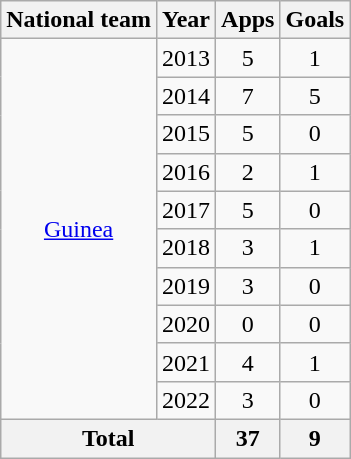<table class="wikitable" style="text-align:center">
<tr>
<th>National team</th>
<th>Year</th>
<th>Apps</th>
<th>Goals</th>
</tr>
<tr>
<td rowspan="10"><a href='#'>Guinea</a></td>
<td>2013</td>
<td>5</td>
<td>1</td>
</tr>
<tr>
<td>2014</td>
<td>7</td>
<td>5</td>
</tr>
<tr>
<td>2015</td>
<td>5</td>
<td>0</td>
</tr>
<tr>
<td>2016</td>
<td>2</td>
<td>1</td>
</tr>
<tr>
<td>2017</td>
<td>5</td>
<td>0</td>
</tr>
<tr>
<td>2018</td>
<td>3</td>
<td>1</td>
</tr>
<tr>
<td>2019</td>
<td>3</td>
<td>0</td>
</tr>
<tr>
<td>2020</td>
<td>0</td>
<td>0</td>
</tr>
<tr>
<td>2021</td>
<td>4</td>
<td>1</td>
</tr>
<tr>
<td>2022</td>
<td>3</td>
<td>0</td>
</tr>
<tr>
<th colspan="2">Total</th>
<th>37</th>
<th>9</th>
</tr>
</table>
